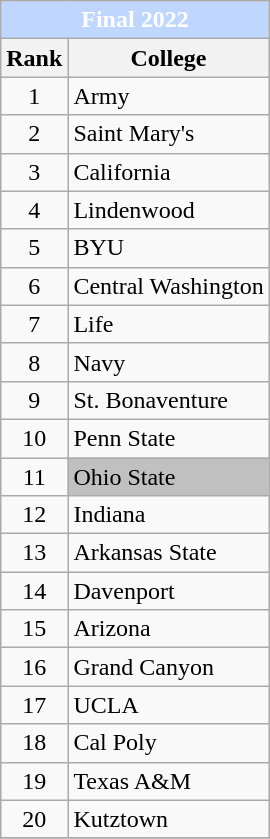<table class="wikitable sortable collapsible collapsed">
<tr>
<th colspan=2 style="background:#BFD7FF; color:white;">Final 2022</th>
</tr>
<tr>
<th>Rank</th>
<th>College</th>
</tr>
<tr>
<td align="center ">1</td>
<td>Army</td>
</tr>
<tr>
<td align="center ">2</td>
<td>Saint Mary's</td>
</tr>
<tr>
<td align="center ">3</td>
<td>California</td>
</tr>
<tr>
<td align="center ">4</td>
<td>Lindenwood</td>
</tr>
<tr>
<td align="center ">5</td>
<td>BYU</td>
</tr>
<tr>
<td align="center ">6</td>
<td>Central Washington</td>
</tr>
<tr>
<td align="center ">7</td>
<td>Life</td>
</tr>
<tr>
<td align="center ">8</td>
<td>Navy</td>
</tr>
<tr>
<td align="center ">9</td>
<td>St. Bonaventure</td>
</tr>
<tr>
<td align="center ">10</td>
<td>Penn State</td>
</tr>
<tr>
<td align="center ">11</td>
<td style="background:silver">Ohio State</td>
</tr>
<tr>
<td align="center ">12</td>
<td>Indiana</td>
</tr>
<tr>
<td align="center ">13</td>
<td>Arkansas State</td>
</tr>
<tr>
<td align="center ">14</td>
<td>Davenport</td>
</tr>
<tr>
<td align="center ">15</td>
<td>Arizona</td>
</tr>
<tr>
<td align="center ">16</td>
<td>Grand Canyon</td>
</tr>
<tr>
<td align="center ">17</td>
<td>UCLA</td>
</tr>
<tr>
<td align="center ">18</td>
<td>Cal Poly</td>
</tr>
<tr>
<td align="center ">19</td>
<td>Texas A&M</td>
</tr>
<tr>
<td align="center ">20</td>
<td>Kutztown</td>
</tr>
<tr>
</tr>
</table>
